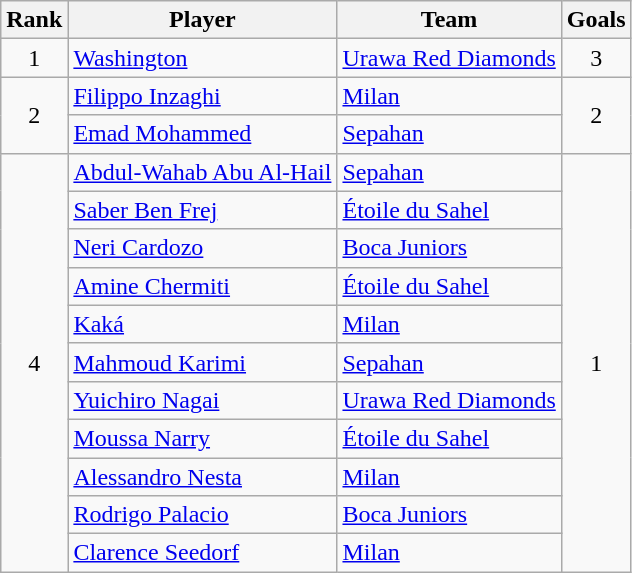<table class="wikitable" style="text-align:center">
<tr>
<th>Rank</th>
<th>Player</th>
<th>Team</th>
<th>Goals</th>
</tr>
<tr>
<td>1</td>
<td style="text-align:left"> <a href='#'>Washington</a></td>
<td style="text-align:left"> <a href='#'>Urawa Red Diamonds</a></td>
<td>3</td>
</tr>
<tr>
<td rowspan=2>2</td>
<td style="text-align:left"> <a href='#'>Filippo Inzaghi</a></td>
<td style="text-align:left"> <a href='#'>Milan</a></td>
<td rowspan=2>2</td>
</tr>
<tr>
<td style="text-align:left"> <a href='#'>Emad Mohammed</a></td>
<td style="text-align:left"> <a href='#'>Sepahan</a></td>
</tr>
<tr>
<td rowspan=11>4</td>
<td style="text-align:left"> <a href='#'>Abdul-Wahab Abu Al-Hail</a></td>
<td style="text-align:left"> <a href='#'>Sepahan</a></td>
<td rowspan=11>1</td>
</tr>
<tr>
<td style="text-align:left"> <a href='#'>Saber Ben Frej</a></td>
<td style="text-align:left"> <a href='#'>Étoile du Sahel</a></td>
</tr>
<tr>
<td style="text-align:left"> <a href='#'>Neri Cardozo</a></td>
<td style="text-align:left"> <a href='#'>Boca Juniors</a></td>
</tr>
<tr>
<td style="text-align:left"> <a href='#'>Amine Chermiti</a></td>
<td style="text-align:left"> <a href='#'>Étoile du Sahel</a></td>
</tr>
<tr>
<td style="text-align:left"> <a href='#'>Kaká</a></td>
<td style="text-align:left"> <a href='#'>Milan</a></td>
</tr>
<tr>
<td style="text-align:left"> <a href='#'>Mahmoud Karimi</a></td>
<td style="text-align:left"> <a href='#'>Sepahan</a></td>
</tr>
<tr>
<td style="text-align:left"> <a href='#'>Yuichiro Nagai</a></td>
<td style="text-align:left"> <a href='#'>Urawa Red Diamonds</a></td>
</tr>
<tr>
<td style="text-align:left"> <a href='#'>Moussa Narry</a></td>
<td style="text-align:left"> <a href='#'>Étoile du Sahel</a></td>
</tr>
<tr>
<td style="text-align:left"> <a href='#'>Alessandro Nesta</a></td>
<td style="text-align:left"> <a href='#'>Milan</a></td>
</tr>
<tr>
<td style="text-align:left"> <a href='#'>Rodrigo Palacio</a></td>
<td style="text-align:left"> <a href='#'>Boca Juniors</a></td>
</tr>
<tr>
<td style="text-align:left"> <a href='#'>Clarence Seedorf</a></td>
<td style="text-align:left"> <a href='#'>Milan</a></td>
</tr>
</table>
